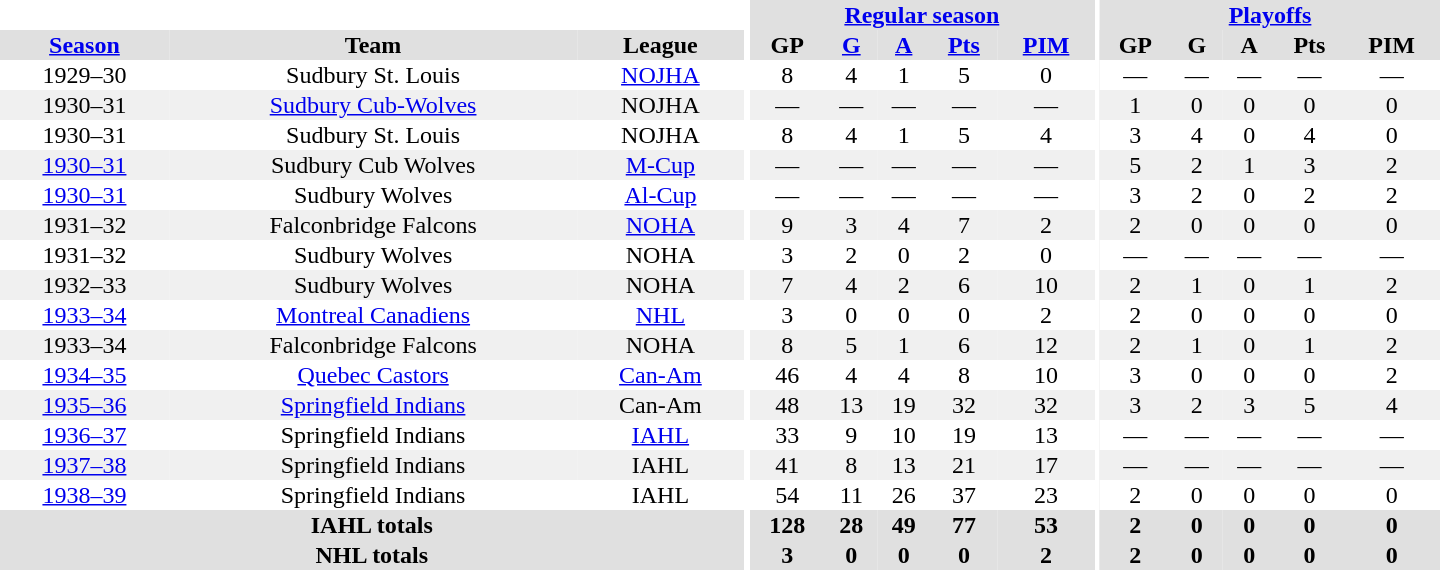<table border="0" cellpadding="1" cellspacing="0" style="text-align:center; width:60em">
<tr bgcolor="#e0e0e0">
<th colspan="3" bgcolor="#ffffff"></th>
<th rowspan="100" bgcolor="#ffffff"></th>
<th colspan="5"><a href='#'>Regular season</a></th>
<th rowspan="100" bgcolor="#ffffff"></th>
<th colspan="5"><a href='#'>Playoffs</a></th>
</tr>
<tr bgcolor="#e0e0e0">
<th><a href='#'>Season</a></th>
<th>Team</th>
<th>League</th>
<th>GP</th>
<th><a href='#'>G</a></th>
<th><a href='#'>A</a></th>
<th><a href='#'>Pts</a></th>
<th><a href='#'>PIM</a></th>
<th>GP</th>
<th>G</th>
<th>A</th>
<th>Pts</th>
<th>PIM</th>
</tr>
<tr>
<td>1929–30</td>
<td>Sudbury St. Louis</td>
<td><a href='#'>NOJHA</a></td>
<td>8</td>
<td>4</td>
<td>1</td>
<td>5</td>
<td>0</td>
<td>—</td>
<td>—</td>
<td>—</td>
<td>—</td>
<td>—</td>
</tr>
<tr bgcolor="#f0f0f0">
<td>1930–31</td>
<td><a href='#'>Sudbury Cub-Wolves</a></td>
<td>NOJHA</td>
<td>—</td>
<td>—</td>
<td>—</td>
<td>—</td>
<td>—</td>
<td>1</td>
<td>0</td>
<td>0</td>
<td>0</td>
<td>0</td>
</tr>
<tr>
<td>1930–31</td>
<td>Sudbury St. Louis</td>
<td>NOJHA</td>
<td>8</td>
<td>4</td>
<td>1</td>
<td>5</td>
<td>4</td>
<td>3</td>
<td>4</td>
<td>0</td>
<td>4</td>
<td>0</td>
</tr>
<tr bgcolor="#f0f0f0">
<td><a href='#'>1930–31</a></td>
<td>Sudbury Cub Wolves</td>
<td><a href='#'>M-Cup</a></td>
<td>—</td>
<td>—</td>
<td>—</td>
<td>—</td>
<td>—</td>
<td>5</td>
<td>2</td>
<td>1</td>
<td>3</td>
<td>2</td>
</tr>
<tr>
<td><a href='#'>1930–31</a></td>
<td>Sudbury Wolves</td>
<td><a href='#'>Al-Cup</a></td>
<td>—</td>
<td>—</td>
<td>—</td>
<td>—</td>
<td>—</td>
<td>3</td>
<td>2</td>
<td>0</td>
<td>2</td>
<td>2</td>
</tr>
<tr bgcolor="#f0f0f0">
<td>1931–32</td>
<td>Falconbridge Falcons</td>
<td><a href='#'>NOHA</a></td>
<td>9</td>
<td>3</td>
<td>4</td>
<td>7</td>
<td>2</td>
<td>2</td>
<td>0</td>
<td>0</td>
<td>0</td>
<td>0</td>
</tr>
<tr>
<td>1931–32</td>
<td>Sudbury Wolves</td>
<td>NOHA</td>
<td>3</td>
<td>2</td>
<td>0</td>
<td>2</td>
<td>0</td>
<td>—</td>
<td>—</td>
<td>—</td>
<td>—</td>
<td>—</td>
</tr>
<tr bgcolor="#f0f0f0">
<td>1932–33</td>
<td>Sudbury Wolves</td>
<td>NOHA</td>
<td>7</td>
<td>4</td>
<td>2</td>
<td>6</td>
<td>10</td>
<td>2</td>
<td>1</td>
<td>0</td>
<td>1</td>
<td>2</td>
</tr>
<tr>
<td><a href='#'>1933–34</a></td>
<td><a href='#'>Montreal Canadiens</a></td>
<td><a href='#'>NHL</a></td>
<td>3</td>
<td>0</td>
<td>0</td>
<td>0</td>
<td>2</td>
<td>2</td>
<td>0</td>
<td>0</td>
<td>0</td>
<td>0</td>
</tr>
<tr bgcolor="#f0f0f0">
<td>1933–34</td>
<td>Falconbridge Falcons</td>
<td>NOHA</td>
<td>8</td>
<td>5</td>
<td>1</td>
<td>6</td>
<td>12</td>
<td>2</td>
<td>1</td>
<td>0</td>
<td>1</td>
<td>2</td>
</tr>
<tr>
<td><a href='#'>1934–35</a></td>
<td><a href='#'>Quebec Castors</a></td>
<td><a href='#'>Can-Am</a></td>
<td>46</td>
<td>4</td>
<td>4</td>
<td>8</td>
<td>10</td>
<td>3</td>
<td>0</td>
<td>0</td>
<td>0</td>
<td>2</td>
</tr>
<tr bgcolor="#f0f0f0">
<td><a href='#'>1935–36</a></td>
<td><a href='#'>Springfield Indians</a></td>
<td>Can-Am</td>
<td>48</td>
<td>13</td>
<td>19</td>
<td>32</td>
<td>32</td>
<td>3</td>
<td>2</td>
<td>3</td>
<td>5</td>
<td>4</td>
</tr>
<tr>
<td><a href='#'>1936–37</a></td>
<td>Springfield Indians</td>
<td><a href='#'>IAHL</a></td>
<td>33</td>
<td>9</td>
<td>10</td>
<td>19</td>
<td>13</td>
<td>—</td>
<td>—</td>
<td>—</td>
<td>—</td>
<td>—</td>
</tr>
<tr bgcolor="#f0f0f0">
<td><a href='#'>1937–38</a></td>
<td>Springfield Indians</td>
<td>IAHL</td>
<td>41</td>
<td>8</td>
<td>13</td>
<td>21</td>
<td>17</td>
<td>—</td>
<td>—</td>
<td>—</td>
<td>—</td>
<td>—</td>
</tr>
<tr>
<td><a href='#'>1938–39</a></td>
<td>Springfield Indians</td>
<td>IAHL</td>
<td>54</td>
<td>11</td>
<td>26</td>
<td>37</td>
<td>23</td>
<td>2</td>
<td>0</td>
<td>0</td>
<td>0</td>
<td>0</td>
</tr>
<tr bgcolor="#e0e0e0">
<th colspan="3">IAHL totals</th>
<th>128</th>
<th>28</th>
<th>49</th>
<th>77</th>
<th>53</th>
<th>2</th>
<th>0</th>
<th>0</th>
<th>0</th>
<th>0</th>
</tr>
<tr bgcolor="#e0e0e0">
<th colspan="3">NHL totals</th>
<th>3</th>
<th>0</th>
<th>0</th>
<th>0</th>
<th>2</th>
<th>2</th>
<th>0</th>
<th>0</th>
<th>0</th>
<th>0</th>
</tr>
</table>
